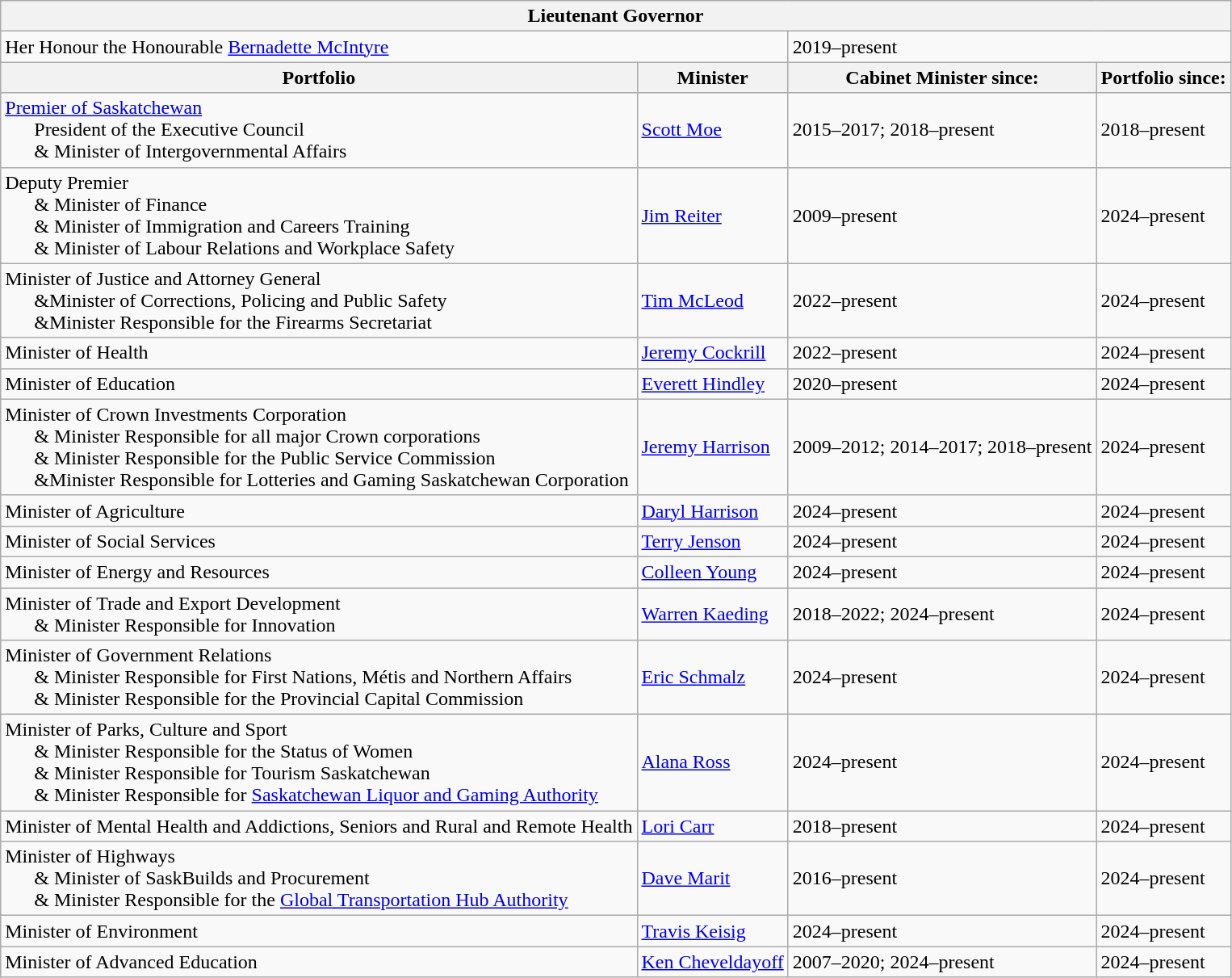<table class="wikitable">
<tr>
<th colspan="4">Lieutenant Governor</th>
</tr>
<tr>
<td colspan="2">Her Honour the Honourable <a href='#'>Bernadette McIntyre</a></td>
<td colspan="2">2019–present</td>
</tr>
<tr>
<th>Portfolio</th>
<th>Minister</th>
<th>Cabinet Minister since:</th>
<th>Portfolio since:</th>
</tr>
<tr>
<td><a href='#'>Premier of Saskatchewan</a><br>      President of the Executive Council<br>      & Minister of Intergovernmental Affairs</td>
<td><a href='#'>Scott Moe</a></td>
<td>2015–2017; 2018–present</td>
<td>2018–present</td>
</tr>
<tr>
<td>Deputy Premier<br>      & Minister of Finance<br>      & Minister of Immigration and Careers Training<br>      & Minister of Labour Relations and Workplace Safety</td>
<td><a href='#'>Jim Reiter</a></td>
<td>2009–present</td>
<td>2024–present</td>
</tr>
<tr>
<td>Minister of Justice and Attorney General<br>      &Minister of Corrections, Policing and Public Safety<br>      &Minister Responsible for the Firearms Secretariat</td>
<td><a href='#'>Tim McLeod</a></td>
<td>2022–present</td>
<td>2024–present</td>
</tr>
<tr>
<td>Minister of Health</td>
<td><a href='#'>Jeremy Cockrill</a></td>
<td>2022–present</td>
<td>2024–present</td>
</tr>
<tr>
<td>Minister of Education</td>
<td><a href='#'>Everett Hindley</a></td>
<td>2020–present</td>
<td>2024–present</td>
</tr>
<tr>
<td>Minister of Crown Investments Corporation<br>      & Minister Responsible for all major Crown corporations<br>      & Minister Responsible for the Public Service Commission<br>      &Minister Responsible for Lotteries and Gaming Saskatchewan Corporation</td>
<td><a href='#'>Jeremy Harrison</a></td>
<td>2009–2012; 2014–2017; 2018–present</td>
<td>2024–present</td>
</tr>
<tr>
<td>Minister of Agriculture</td>
<td><a href='#'>Daryl Harrison</a></td>
<td>2024–present</td>
<td>2024–present</td>
</tr>
<tr>
<td>Minister of Social Services</td>
<td><a href='#'>Terry Jenson</a></td>
<td>2024–present</td>
<td>2024–present</td>
</tr>
<tr>
<td>Minister of Energy and Resources</td>
<td><a href='#'>Colleen Young</a></td>
<td>2024–present</td>
<td>2024–present</td>
</tr>
<tr>
<td>Minister of Trade and Export Development<br>      & Minister Responsible for Innovation</td>
<td><a href='#'>Warren Kaeding</a></td>
<td>2018–2022; 2024–present</td>
<td>2024–present</td>
</tr>
<tr>
<td>Minister of Government Relations<br>      & Minister Responsible for First Nations, Métis and Northern Affairs<br>      & Minister Responsible for the Provincial Capital Commission</td>
<td><a href='#'>Eric Schmalz</a></td>
<td>2024–present</td>
<td>2024–present</td>
</tr>
<tr>
<td>Minister of Parks, Culture and Sport<br>      & Minister Responsible for the Status of Women<br>      & Minister Responsible for Tourism Saskatchewan<br>      & Minister Responsible for <a href='#'>Saskatchewan Liquor and Gaming Authority</a></td>
<td><a href='#'>Alana Ross</a></td>
<td>2024–present</td>
<td>2024–present</td>
</tr>
<tr>
<td>Minister of Mental Health and Addictions, Seniors and Rural and Remote Health</td>
<td><a href='#'>Lori Carr</a></td>
<td>2018–present</td>
<td>2024–present</td>
</tr>
<tr>
<td>Minister of Highways<br>      & Minister of SaskBuilds and Procurement<br>      & Minister Responsible for the <a href='#'>Global Transportation Hub Authority</a></td>
<td><a href='#'>Dave Marit</a></td>
<td>2016–present</td>
<td>2024–present</td>
</tr>
<tr>
<td>Minister of Environment</td>
<td><a href='#'>Travis Keisig</a></td>
<td>2024–present</td>
<td>2024–present</td>
</tr>
<tr>
<td>Minister of Advanced Education</td>
<td><a href='#'>Ken Cheveldayoff</a></td>
<td>2007–2020; 2024–present</td>
<td>2024–present</td>
</tr>
</table>
